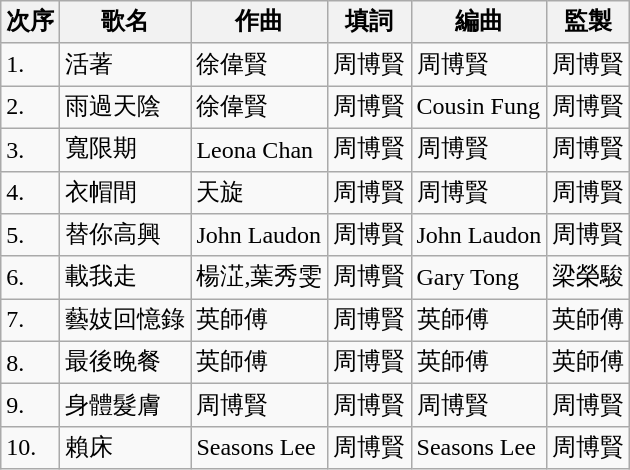<table class="wikitable">
<tr>
<th>次序</th>
<th>歌名</th>
<th>作曲</th>
<th>填詞</th>
<th>編曲</th>
<th>監製</th>
</tr>
<tr>
<td>1.</td>
<td>活著</td>
<td>徐偉賢</td>
<td>周博賢</td>
<td>周博賢</td>
<td>周博賢</td>
</tr>
<tr>
<td>2.</td>
<td>雨過天陰</td>
<td>徐偉賢</td>
<td>周博賢</td>
<td>Cousin Fung</td>
<td>周博賢</td>
</tr>
<tr>
<td>3.</td>
<td>寬限期</td>
<td>Leona Chan</td>
<td>周博賢</td>
<td>周博賢</td>
<td>周博賢</td>
</tr>
<tr>
<td>4.</td>
<td>衣帽間</td>
<td>天旋</td>
<td>周博賢</td>
<td>周博賢</td>
<td>周博賢</td>
</tr>
<tr>
<td>5.</td>
<td>替你高興</td>
<td>John Laudon</td>
<td>周博賢</td>
<td>John Laudon</td>
<td>周博賢</td>
</tr>
<tr>
<td>6.</td>
<td>載我走</td>
<td>楊淽,葉秀雯</td>
<td>周博賢</td>
<td>Gary Tong</td>
<td>梁榮駿</td>
</tr>
<tr>
<td>7.</td>
<td>藝妓回憶錄</td>
<td>英師傅</td>
<td>周博賢</td>
<td>英師傅</td>
<td>英師傅</td>
</tr>
<tr>
<td>8.</td>
<td>最後晚餐</td>
<td>英師傅</td>
<td>周博賢</td>
<td>英師傅</td>
<td>英師傅</td>
</tr>
<tr>
<td>9.</td>
<td>身體髮膚</td>
<td>周博賢</td>
<td>周博賢</td>
<td>周博賢</td>
<td>周博賢</td>
</tr>
<tr>
<td>10.</td>
<td>賴床</td>
<td>Seasons Lee</td>
<td>周博賢</td>
<td>Seasons Lee</td>
<td>周博賢</td>
</tr>
</table>
